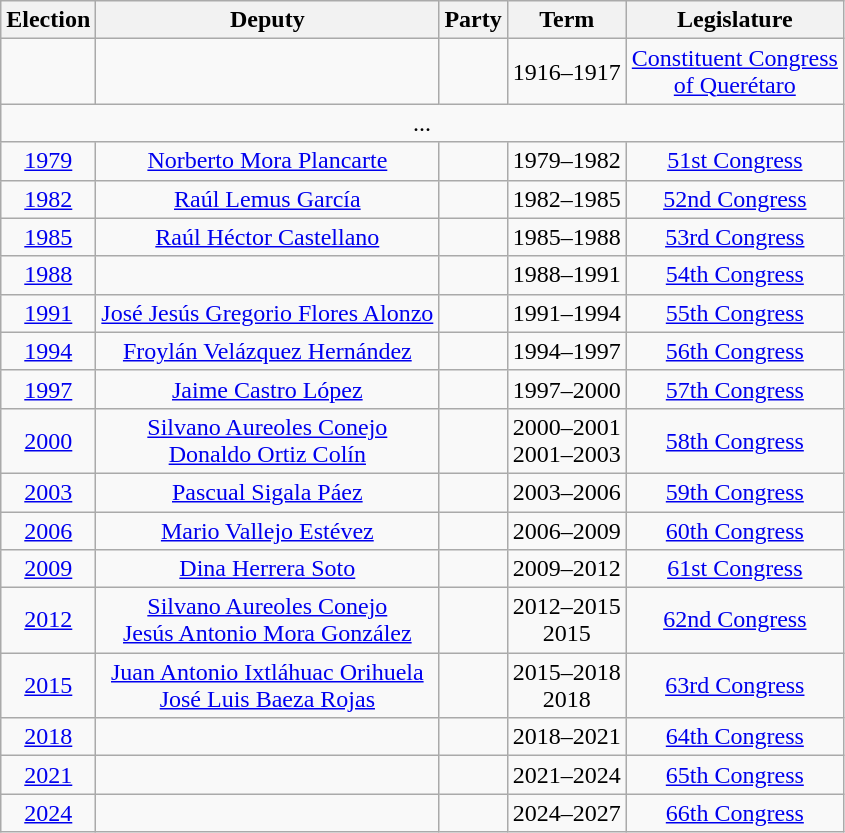<table class="wikitable sortable" style="text-align: center">
<tr>
<th>Election</th>
<th class="unsortable">Deputy</th>
<th class="unsortable">Party</th>
<th class="unsortable">Term</th>
<th class="unsortable">Legislature</th>
</tr>
<tr>
<td></td>
<td></td>
<td></td>
<td>1916–1917</td>
<td><a href='#'>Constituent Congress<br>of Querétaro</a></td>
</tr>
<tr>
<td colspan=5> ...</td>
</tr>
<tr>
<td><a href='#'>1979</a></td>
<td><a href='#'>Norberto Mora Plancarte</a></td>
<td></td>
<td>1979–1982</td>
<td><a href='#'>51st Congress</a></td>
</tr>
<tr>
<td><a href='#'>1982</a></td>
<td><a href='#'>Raúl Lemus García</a></td>
<td></td>
<td>1982–1985</td>
<td><a href='#'>52nd Congress</a></td>
</tr>
<tr>
<td><a href='#'>1985</a></td>
<td><a href='#'>Raúl Héctor Castellano</a></td>
<td></td>
<td>1985–1988</td>
<td><a href='#'>53rd Congress</a></td>
</tr>
<tr>
<td><a href='#'>1988</a></td>
<td></td>
<td></td>
<td>1988–1991</td>
<td><a href='#'>54th Congress</a></td>
</tr>
<tr>
<td><a href='#'>1991</a></td>
<td><a href='#'>José Jesús Gregorio Flores Alonzo</a></td>
<td></td>
<td>1991–1994</td>
<td><a href='#'>55th Congress</a></td>
</tr>
<tr>
<td><a href='#'>1994</a></td>
<td><a href='#'>Froylán Velázquez Hernández</a></td>
<td></td>
<td>1994–1997</td>
<td><a href='#'>56th Congress</a></td>
</tr>
<tr>
<td><a href='#'>1997</a></td>
<td><a href='#'>Jaime Castro López</a></td>
<td></td>
<td>1997–2000</td>
<td><a href='#'>57th Congress</a></td>
</tr>
<tr>
<td><a href='#'>2000</a></td>
<td><a href='#'>Silvano Aureoles Conejo</a><br><a href='#'>Donaldo Ortiz Colín</a></td>
<td></td>
<td>2000–2001<br>2001–2003</td>
<td><a href='#'>58th Congress</a></td>
</tr>
<tr>
<td><a href='#'>2003</a></td>
<td><a href='#'>Pascual Sigala Páez</a></td>
<td></td>
<td>2003–2006</td>
<td><a href='#'>59th Congress</a></td>
</tr>
<tr>
<td><a href='#'>2006</a></td>
<td><a href='#'>Mario Vallejo Estévez</a></td>
<td></td>
<td>2006–2009</td>
<td><a href='#'>60th Congress</a></td>
</tr>
<tr>
<td><a href='#'>2009</a></td>
<td><a href='#'>Dina Herrera Soto</a></td>
<td></td>
<td>2009–2012</td>
<td><a href='#'>61st Congress</a></td>
</tr>
<tr>
<td><a href='#'>2012</a></td>
<td><a href='#'>Silvano Aureoles Conejo</a><br><a href='#'>Jesús Antonio Mora González</a></td>
<td></td>
<td>2012–2015<br>2015</td>
<td><a href='#'>62nd Congress</a></td>
</tr>
<tr>
<td><a href='#'>2015</a></td>
<td><a href='#'>Juan Antonio Ixtláhuac Orihuela</a><br><a href='#'>José Luis Baeza Rojas</a></td>
<td></td>
<td>2015–2018<br>2018</td>
<td><a href='#'>63rd Congress</a></td>
</tr>
<tr>
<td><a href='#'>2018</a></td>
<td></td>
<td></td>
<td>2018–2021</td>
<td><a href='#'>64th Congress</a></td>
</tr>
<tr>
<td><a href='#'>2021</a></td>
<td></td>
<td></td>
<td>2021–2024</td>
<td><a href='#'>65th Congress</a></td>
</tr>
<tr>
<td><a href='#'>2024</a></td>
<td></td>
<td></td>
<td>2024–2027</td>
<td><a href='#'>66th Congress</a></td>
</tr>
</table>
